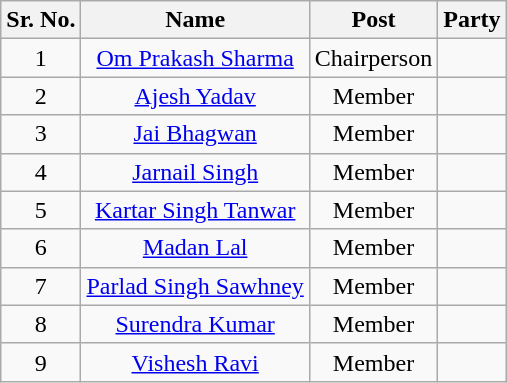<table class="wikitable sortable">
<tr>
<th>Sr. No.</th>
<th>Name</th>
<th>Post</th>
<th colspan="2">Party</th>
</tr>
<tr align="center">
<td>1</td>
<td><a href='#'>Om Prakash Sharma</a></td>
<td>Chairperson</td>
<td></td>
</tr>
<tr align="center">
<td>2</td>
<td><a href='#'>Ajesh Yadav</a></td>
<td>Member</td>
<td></td>
</tr>
<tr align="center">
<td>3</td>
<td><a href='#'>Jai Bhagwan</a></td>
<td>Member</td>
<td></td>
</tr>
<tr align="center">
<td>4</td>
<td><a href='#'>Jarnail Singh</a></td>
<td>Member</td>
<td></td>
</tr>
<tr align="center">
<td>5</td>
<td><a href='#'>Kartar Singh Tanwar</a></td>
<td>Member</td>
<td></td>
</tr>
<tr align="center">
<td>6</td>
<td><a href='#'>Madan Lal</a></td>
<td>Member</td>
<td></td>
</tr>
<tr align="center">
<td>7</td>
<td><a href='#'>Parlad Singh Sawhney</a></td>
<td>Member</td>
<td></td>
</tr>
<tr align="center">
<td>8</td>
<td><a href='#'>Surendra Kumar</a></td>
<td>Member</td>
<td></td>
</tr>
<tr align="center">
<td>9</td>
<td><a href='#'>Vishesh Ravi</a></td>
<td>Member</td>
<td></td>
</tr>
</table>
